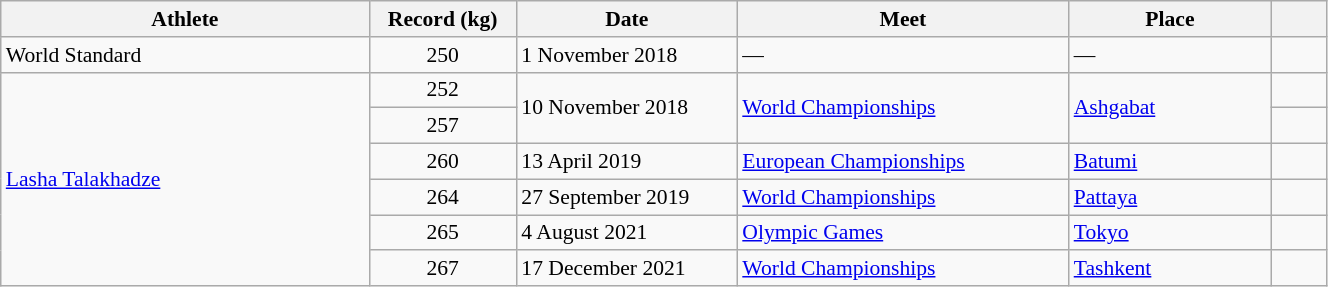<table class="wikitable" style="font-size:90%; width: 70%;">
<tr>
<th width=20%>Athlete</th>
<th width=8%>Record (kg)</th>
<th width=12%>Date</th>
<th width=18%>Meet</th>
<th width=11%>Place</th>
<th width=3%></th>
</tr>
<tr>
<td>World Standard</td>
<td align="center">250</td>
<td>1 November 2018</td>
<td>—</td>
<td>—</td>
<td></td>
</tr>
<tr>
<td rowspan="6"> <a href='#'>Lasha Talakhadze</a></td>
<td align="center">252</td>
<td rowspan=2>10 November 2018</td>
<td rowspan=2><a href='#'>World Championships</a></td>
<td rowspan=2><a href='#'>Ashgabat</a></td>
<td></td>
</tr>
<tr>
<td align="center">257</td>
<td></td>
</tr>
<tr>
<td align="center">260</td>
<td>13 April 2019</td>
<td><a href='#'>European Championships</a></td>
<td><a href='#'>Batumi</a></td>
<td></td>
</tr>
<tr>
<td align="center">264</td>
<td>27 September 2019</td>
<td><a href='#'>World Championships</a></td>
<td><a href='#'>Pattaya</a></td>
<td></td>
</tr>
<tr>
<td align="center">265</td>
<td>4 August 2021</td>
<td><a href='#'>Olympic Games</a></td>
<td><a href='#'>Tokyo</a></td>
<td></td>
</tr>
<tr>
<td align="center">267</td>
<td>17 December 2021</td>
<td><a href='#'>World Championships</a></td>
<td><a href='#'>Tashkent</a></td>
<td></td>
</tr>
</table>
